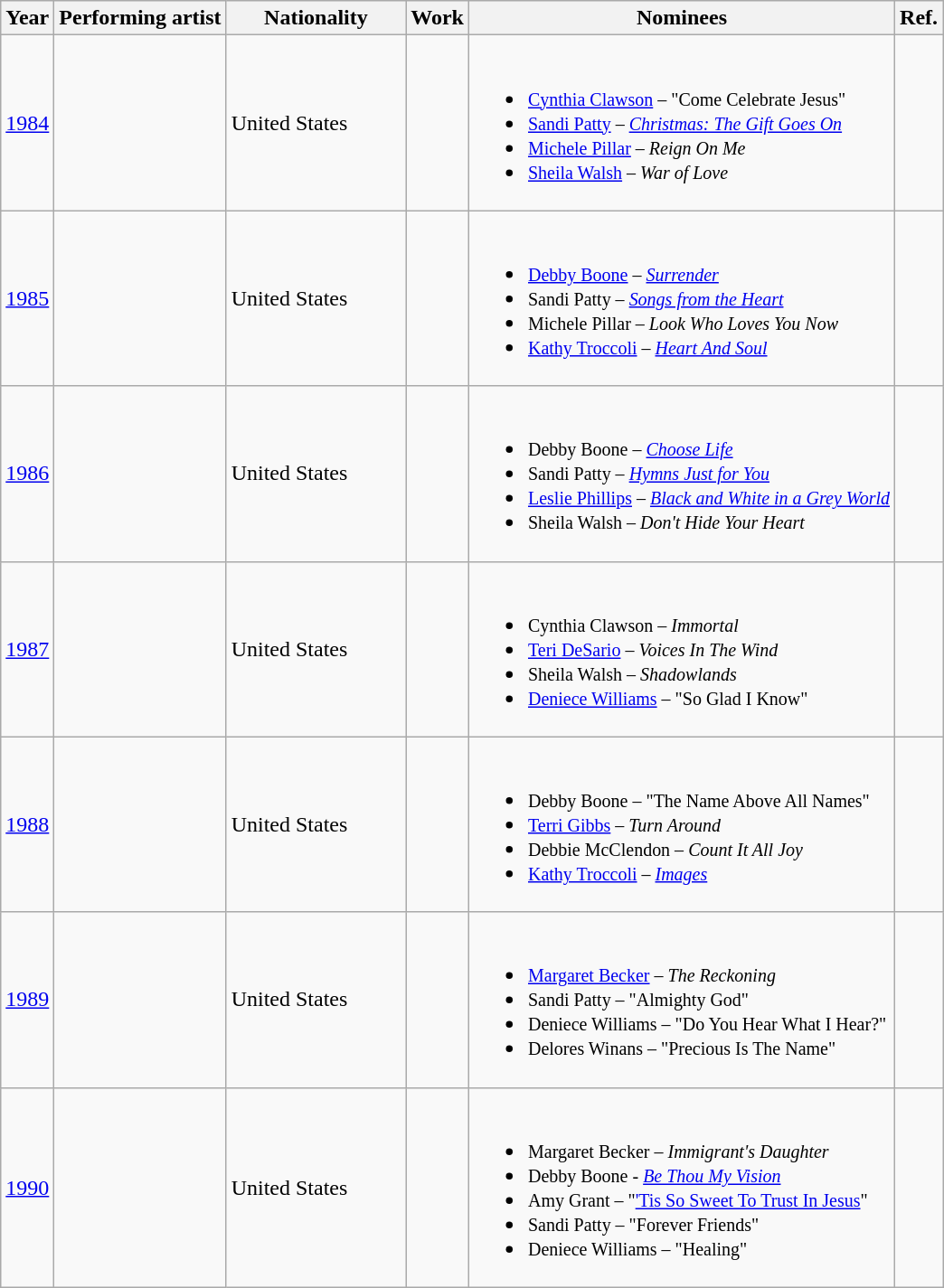<table class="wikitable sortable">
<tr>
<th bgcolor="#efefef">Year</th>
<th bgcolor="#efefef">Performing artist</th>
<th bgcolor="#efefef" width=125px>Nationality</th>
<th bgcolor="#efefef">Work</th>
<th bgcolor="#efefef" class=unsortable>Nominees</th>
<th bgcolor="#efefef" class=unsortable>Ref.</th>
</tr>
<tr>
<td align="center"><a href='#'>1984</a></td>
<td></td>
<td>United States</td>
<td></td>
<td><br><ul><li><small><a href='#'>Cynthia Clawson</a> – "Come Celebrate Jesus"</small></li><li><small><a href='#'>Sandi Patty</a> – <em><a href='#'>Christmas: The Gift Goes On</a></em></small></li><li><small><a href='#'>Michele Pillar</a> – <em>Reign On Me</em></small></li><li><small><a href='#'>Sheila Walsh</a> – <em>War of Love</em></small></li></ul></td>
<td align="center"></td>
</tr>
<tr>
<td align="center"><a href='#'>1985</a></td>
<td></td>
<td>United States</td>
<td></td>
<td><br><ul><li><small><a href='#'>Debby Boone</a> – <em><a href='#'>Surrender</a></em></small></li><li><small>Sandi Patty – <em><a href='#'>Songs from the Heart</a></em></small></li><li><small>Michele Pillar – <em>Look Who Loves You Now</em></small></li><li><small><a href='#'>Kathy Troccoli</a> – <em><a href='#'>Heart And Soul</a></em></small></li></ul></td>
<td align="center"></td>
</tr>
<tr>
<td align="center"><a href='#'>1986</a></td>
<td></td>
<td>United States</td>
<td></td>
<td><br><ul><li><small>Debby Boone – <em><a href='#'>Choose Life</a></em></small></li><li><small>Sandi Patty – <em><a href='#'>Hymns Just for You</a></em></small></li><li><small><a href='#'>Leslie Phillips</a> – <em><a href='#'>Black and White in a Grey World</a></em></small></li><li><small>Sheila Walsh – <em>Don't Hide Your Heart</em></small></li></ul></td>
<td align="center"></td>
</tr>
<tr>
<td align="center"><a href='#'>1987</a></td>
<td></td>
<td>United States</td>
<td></td>
<td><br><ul><li><small>Cynthia Clawson – <em>Immortal</em></small></li><li><small><a href='#'>Teri DeSario</a> – <em>Voices In The Wind</em></small></li><li><small>Sheila Walsh – <em>Shadowlands</em></small></li><li><small><a href='#'>Deniece Williams</a> – "So Glad I Know"</small></li></ul></td>
<td align="center"></td>
</tr>
<tr>
<td align="center"><a href='#'>1988</a></td>
<td></td>
<td>United States</td>
<td></td>
<td><br><ul><li><small>Debby Boone – "The Name Above All Names"</small></li><li><small><a href='#'>Terri Gibbs</a> – <em>Turn Around</em></small></li><li><small>Debbie McClendon – <em>Count It All Joy</em></small></li><li><small><a href='#'>Kathy Troccoli</a> – <em><a href='#'>Images</a></em></small></li></ul></td>
<td align="center"></td>
</tr>
<tr>
<td align="center"><a href='#'>1989</a></td>
<td></td>
<td>United States</td>
<td></td>
<td><br><ul><li><small><a href='#'>Margaret Becker</a> – <em>The Reckoning</em></small></li><li><small>Sandi Patty – "Almighty God"</small></li><li><small>Deniece Williams – "Do You Hear What I Hear?"</small></li><li><small>Delores Winans – "Precious Is The Name"</small></li></ul></td>
<td align="center"></td>
</tr>
<tr>
<td align="center"><a href='#'>1990</a></td>
<td></td>
<td>United States</td>
<td></td>
<td><br><ul><li><small>Margaret Becker – <em>Immigrant's Daughter</em></small></li><li><small>Debby Boone - <em><a href='#'>Be Thou My Vision</a></em></small></li><li><small>Amy Grant – "<a href='#'>'Tis So Sweet To Trust In Jesus</a>"</small></li><li><small>Sandi Patty – "Forever Friends"</small></li><li><small>Deniece Williams – "Healing"</small></li></ul></td>
<td align="center"></td>
</tr>
</table>
